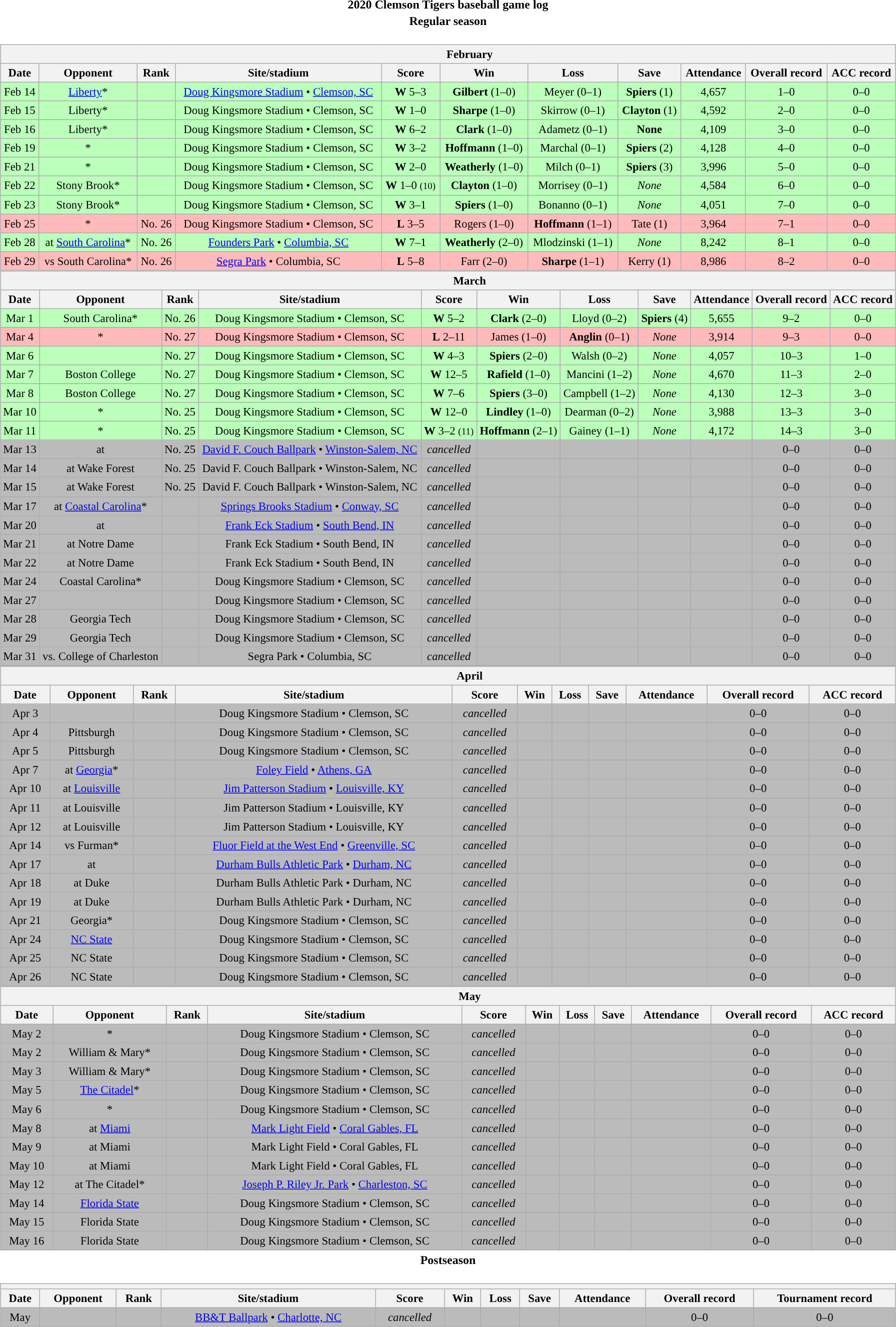<table class="toccolours" width=95% style="clear:both; margin:1.5em auto; text-align:center">
<tr>
<th colspan=2>2020 Clemson Tigers baseball game log</th>
</tr>
<tr>
<th colspan=2>Regular season</th>
</tr>
<tr valign="top">
<td><br><table class="wikitable collapsible collapsed" style="margin:auto; width:100%; text-align:center; font-size:95%">
<tr>
<th colspan=12 style="padding-left:4em;">February</th>
</tr>
<tr>
<th>Date</th>
<th>Opponent</th>
<th>Rank</th>
<th>Site/stadium</th>
<th>Score</th>
<th>Win</th>
<th>Loss</th>
<th>Save</th>
<th>Attendance</th>
<th>Overall record</th>
<th>ACC record</th>
</tr>
<tr style="background:#bfb;">
<td>Feb 14</td>
<td><a href='#'>Liberty</a>*</td>
<td></td>
<td><a href='#'>Doug Kingsmore Stadium</a> • <a href='#'>Clemson, SC</a></td>
<td><strong>W</strong> 5–3</td>
<td><strong>Gilbert</strong> (1–0)</td>
<td>Meyer (0–1)</td>
<td><strong>Spiers </strong> (1)</td>
<td>4,657</td>
<td>1–0</td>
<td>0–0</td>
</tr>
<tr style="background:#bfb;">
<td>Feb 15</td>
<td>Liberty*</td>
<td></td>
<td>Doug Kingsmore Stadium • Clemson, SC</td>
<td><strong>W</strong> 1–0</td>
<td><strong>Sharpe</strong> (1–0)</td>
<td>Skirrow (0–1)</td>
<td><strong>Clayton</strong> (1)</td>
<td>4,592</td>
<td>2–0</td>
<td>0–0</td>
</tr>
<tr style="background:#bfb;">
<td>Feb 16</td>
<td>Liberty*</td>
<td></td>
<td>Doug Kingsmore Stadium • Clemson, SC</td>
<td><strong>W</strong> 6–2</td>
<td><strong>Clark</strong> (1–0)</td>
<td>Adametz (0–1)</td>
<td><strong>None</strong></td>
<td>4,109</td>
<td>3–0</td>
<td>0–0</td>
</tr>
<tr style="background:#bfb;">
<td>Feb 19</td>
<td>*</td>
<td></td>
<td>Doug Kingsmore Stadium • Clemson, SC</td>
<td><strong>W</strong> 3–2</td>
<td><strong>Hoffmann</strong> (1–0)</td>
<td>Marchal (0–1)</td>
<td><strong>Spiers </strong> (2)</td>
<td>4,128</td>
<td>4–0</td>
<td>0–0</td>
</tr>
<tr style="background:#bfb;">
<td>Feb 21</td>
<td>*</td>
<td></td>
<td>Doug Kingsmore Stadium • Clemson, SC</td>
<td><strong>W</strong> 2–0</td>
<td><strong>Weatherly</strong> (1–0)</td>
<td>Milch (0–1)</td>
<td><strong>Spiers </strong> (3)</td>
<td>3,996</td>
<td>5–0</td>
<td>0–0</td>
</tr>
<tr style="background:#bfb;">
<td>Feb 22</td>
<td>Stony Brook*</td>
<td></td>
<td>Doug Kingsmore Stadium • Clemson, SC</td>
<td><strong>W</strong> 1–0 <small>(10)</small></td>
<td><strong>Clayton</strong> (1–0)</td>
<td>Morrisey (0–1)</td>
<td><em>None</em></td>
<td>4,584</td>
<td>6–0</td>
<td>0–0</td>
</tr>
<tr style="background:#bfb;">
<td>Feb 23</td>
<td>Stony Brook*</td>
<td></td>
<td>Doug Kingsmore Stadium • Clemson, SC</td>
<td><strong>W</strong> 3–1</td>
<td><strong>Spiers </strong> (1–0)</td>
<td>Bonanno (0–1)</td>
<td><em>None</em></td>
<td>4,051</td>
<td>7–0</td>
<td>0–0</td>
</tr>
<tr style="background:#fbb;">
<td>Feb 25</td>
<td>*</td>
<td>No. 26</td>
<td>Doug Kingsmore Stadium • Clemson, SC</td>
<td><strong>L</strong> 3–5</td>
<td>Rogers (1–0)</td>
<td><strong>Hoffmann</strong> (1–1)</td>
<td>Tate (1)</td>
<td>3,964</td>
<td>7–1</td>
<td>0–0</td>
</tr>
<tr style="background:#bfb;">
<td>Feb 28</td>
<td>at <a href='#'>South Carolina</a>*</td>
<td>No. 26</td>
<td><a href='#'>Founders Park</a> • <a href='#'>Columbia, SC</a></td>
<td><strong>W</strong> 7–1</td>
<td><strong>Weatherly</strong> (2–0)</td>
<td>Mlodzinski (1–1)</td>
<td><em>None</em></td>
<td>8,242</td>
<td>8–1</td>
<td>0–0</td>
</tr>
<tr style="background:#fbb;">
<td>Feb 29</td>
<td>vs South Carolina*</td>
<td>No. 26</td>
<td><a href='#'>Segra Park</a> • Columbia, SC</td>
<td><strong>L</strong> 5–8</td>
<td>Farr (2–0)</td>
<td><strong>Sharpe</strong> (1–1)</td>
<td>Kerry (1)</td>
<td>8,986</td>
<td>8–2</td>
<td>0–0</td>
</tr>
</table>
<table class="wikitable collapsible collapsed" style="margin:auto; width:100%; text-align:center; font-size:95%">
<tr>
<th colspan=12 style="padding-left:4em;">March</th>
</tr>
<tr>
<th>Date</th>
<th>Opponent</th>
<th>Rank</th>
<th>Site/stadium</th>
<th>Score</th>
<th>Win</th>
<th>Loss</th>
<th>Save</th>
<th>Attendance</th>
<th>Overall record</th>
<th>ACC record</th>
</tr>
<tr style="background:#bfb;">
<td>Mar 1</td>
<td>South Carolina*</td>
<td>No. 26</td>
<td>Doug Kingsmore Stadium • Clemson, SC</td>
<td><strong>W</strong> 5–2</td>
<td><strong>Clark</strong> (2–0)</td>
<td>Lloyd (0–2)</td>
<td><strong>Spiers</strong> (4)</td>
<td>5,655</td>
<td>9–2</td>
<td>0–0</td>
</tr>
<tr style="background:#fbb;">
<td>Mar 4</td>
<td>*</td>
<td>No. 27</td>
<td>Doug Kingsmore Stadium • Clemson, SC</td>
<td><strong>L</strong> 2–11</td>
<td>James (1–0)</td>
<td><strong>Anglin</strong> (0–1)</td>
<td><em>None</em></td>
<td>3,914</td>
<td>9–3</td>
<td>0–0</td>
</tr>
<tr style="background:#bfb;">
<td>Mar 6</td>
<td></td>
<td>No. 27</td>
<td>Doug Kingsmore Stadium • Clemson, SC</td>
<td><strong>W</strong> 4–3</td>
<td><strong>Spiers</strong> (2–0)</td>
<td>Walsh (0–2)</td>
<td><em>None</em></td>
<td>4,057</td>
<td>10–3</td>
<td>1–0</td>
</tr>
<tr style="background:#bfb;">
<td>Mar 7</td>
<td>Boston College</td>
<td>No. 27</td>
<td>Doug Kingsmore Stadium • Clemson, SC</td>
<td><strong>W</strong> 12–5</td>
<td><strong>Rafield</strong> (1–0)</td>
<td>Mancini (1–2)</td>
<td><em>None</em></td>
<td>4,670</td>
<td>11–3</td>
<td>2–0</td>
</tr>
<tr style="background:#bfb;">
<td>Mar 8</td>
<td>Boston College</td>
<td>No. 27</td>
<td>Doug Kingsmore Stadium • Clemson, SC</td>
<td><strong>W</strong> 7–6</td>
<td><strong>Spiers</strong> (3–0)</td>
<td>Campbell (1–2)</td>
<td><em>None</em></td>
<td>4,130</td>
<td>12–3</td>
<td>3–0</td>
</tr>
<tr style="background:#bfb;">
<td>Mar 10</td>
<td>*</td>
<td>No. 25</td>
<td>Doug Kingsmore Stadium • Clemson, SC</td>
<td><strong>W</strong> 12–0</td>
<td><strong>Lindley</strong> (1–0)</td>
<td>Dearman (0–2)</td>
<td><em>None</em></td>
<td>3,988</td>
<td>13–3</td>
<td>3–0</td>
</tr>
<tr style="background:#bfb;">
<td>Mar 11</td>
<td>*</td>
<td>No. 25</td>
<td>Doug Kingsmore Stadium • Clemson, SC</td>
<td><strong>W</strong> 3–2 <small>(11)</small></td>
<td><strong>Hoffmann</strong> (2–1)</td>
<td>Gainey (1–1)</td>
<td><em>None</em></td>
<td>4,172</td>
<td>14–3</td>
<td>3–0</td>
</tr>
<tr style="background:#bbb;">
<td>Mar 13</td>
<td>at </td>
<td>No. 25</td>
<td><a href='#'>David F. Couch Ballpark</a> • <a href='#'>Winston-Salem, NC</a></td>
<td><em>cancelled</em></td>
<td></td>
<td></td>
<td></td>
<td></td>
<td>0–0</td>
<td>0–0</td>
</tr>
<tr style="background:#bbb;">
<td>Mar 14</td>
<td>at Wake Forest</td>
<td>No. 25</td>
<td>David F. Couch Ballpark • Winston-Salem, NC</td>
<td><em>cancelled</em></td>
<td></td>
<td></td>
<td></td>
<td></td>
<td>0–0</td>
<td>0–0</td>
</tr>
<tr style="background:#bbb;">
<td>Mar 15</td>
<td>at Wake Forest</td>
<td>No. 25</td>
<td>David F. Couch Ballpark • Winston-Salem, NC</td>
<td><em>cancelled</em></td>
<td></td>
<td></td>
<td></td>
<td></td>
<td>0–0</td>
<td>0–0</td>
</tr>
<tr style="background:#bbb;">
<td>Mar 17</td>
<td>at <a href='#'>Coastal Carolina</a>*</td>
<td></td>
<td><a href='#'>Springs Brooks Stadium</a> • <a href='#'>Conway, SC</a></td>
<td><em>cancelled</em></td>
<td></td>
<td></td>
<td></td>
<td></td>
<td>0–0</td>
<td>0–0</td>
</tr>
<tr style="background:#bbb;">
<td>Mar 20</td>
<td>at </td>
<td></td>
<td><a href='#'>Frank Eck Stadium</a> • <a href='#'>South Bend, IN</a></td>
<td><em>cancelled</em></td>
<td></td>
<td></td>
<td></td>
<td></td>
<td>0–0</td>
<td>0–0</td>
</tr>
<tr style="background:#bbb;">
<td>Mar 21</td>
<td>at Notre Dame</td>
<td></td>
<td>Frank Eck Stadium • South Bend, IN</td>
<td><em>cancelled</em></td>
<td></td>
<td></td>
<td></td>
<td></td>
<td>0–0</td>
<td>0–0</td>
</tr>
<tr style="background:#bbb;">
<td>Mar 22</td>
<td>at Notre Dame</td>
<td></td>
<td>Frank Eck Stadium • South Bend, IN</td>
<td><em>cancelled</em></td>
<td></td>
<td></td>
<td></td>
<td></td>
<td>0–0</td>
<td>0–0</td>
</tr>
<tr style="background:#bbb;">
<td>Mar 24</td>
<td>Coastal Carolina*</td>
<td></td>
<td>Doug Kingsmore Stadium • Clemson, SC</td>
<td><em>cancelled</em></td>
<td></td>
<td></td>
<td></td>
<td></td>
<td>0–0</td>
<td>0–0</td>
</tr>
<tr style="background:#bbb;">
<td>Mar 27</td>
<td></td>
<td></td>
<td>Doug Kingsmore Stadium • Clemson, SC</td>
<td><em>cancelled</em></td>
<td></td>
<td></td>
<td></td>
<td></td>
<td>0–0</td>
<td>0–0</td>
</tr>
<tr style="background:#bbb;">
<td>Mar 28</td>
<td>Georgia Tech</td>
<td></td>
<td>Doug Kingsmore Stadium • Clemson, SC</td>
<td><em>cancelled</em></td>
<td></td>
<td></td>
<td></td>
<td></td>
<td>0–0</td>
<td>0–0</td>
</tr>
<tr style="background:#bbb;">
<td>Mar 29</td>
<td>Georgia Tech</td>
<td></td>
<td>Doug Kingsmore Stadium • Clemson, SC</td>
<td><em>cancelled</em></td>
<td></td>
<td></td>
<td></td>
<td></td>
<td>0–0</td>
<td>0–0</td>
</tr>
<tr style="background:#bbb;">
<td>Mar 31</td>
<td>vs. College of Charleston</td>
<td></td>
<td>Segra Park • Columbia, SC</td>
<td><em>cancelled</em></td>
<td></td>
<td></td>
<td></td>
<td></td>
<td>0–0</td>
<td>0–0</td>
</tr>
</table>
<table class="wikitable collapsible collapsed" style="margin:auto; width:100%; text-align:center; font-size:95%">
<tr>
<th colspan=12 style="padding-left:4em;">April</th>
</tr>
<tr>
<th>Date</th>
<th>Opponent</th>
<th>Rank</th>
<th>Site/stadium</th>
<th>Score</th>
<th>Win</th>
<th>Loss</th>
<th>Save</th>
<th>Attendance</th>
<th>Overall record</th>
<th>ACC record</th>
</tr>
<tr style="background:#bbb;">
<td>Apr 3</td>
<td></td>
<td></td>
<td>Doug Kingsmore Stadium • Clemson, SC</td>
<td><em>cancelled</em></td>
<td></td>
<td></td>
<td></td>
<td></td>
<td>0–0</td>
<td>0–0</td>
</tr>
<tr style="background:#bbb;">
<td>Apr 4</td>
<td>Pittsburgh</td>
<td></td>
<td>Doug Kingsmore Stadium • Clemson, SC</td>
<td><em>cancelled</em></td>
<td></td>
<td></td>
<td></td>
<td></td>
<td>0–0</td>
<td>0–0</td>
</tr>
<tr style="background:#bbb;">
<td>Apr 5</td>
<td>Pittsburgh</td>
<td></td>
<td>Doug Kingsmore Stadium • Clemson, SC</td>
<td><em>cancelled</em></td>
<td></td>
<td></td>
<td></td>
<td></td>
<td>0–0</td>
<td>0–0</td>
</tr>
<tr style="background:#bbb;">
<td>Apr 7</td>
<td>at <a href='#'>Georgia</a>*</td>
<td></td>
<td><a href='#'>Foley Field</a> • <a href='#'>Athens, GA</a></td>
<td><em>cancelled</em></td>
<td></td>
<td></td>
<td></td>
<td></td>
<td>0–0</td>
<td>0–0</td>
</tr>
<tr style="background:#bbb;">
<td>Apr 10</td>
<td>at <a href='#'>Louisville</a></td>
<td></td>
<td><a href='#'>Jim Patterson Stadium</a> • <a href='#'>Louisville, KY</a></td>
<td><em>cancelled</em></td>
<td></td>
<td></td>
<td></td>
<td></td>
<td>0–0</td>
<td>0–0</td>
</tr>
<tr style="background:#bbb;">
<td>Apr 11</td>
<td>at Louisville</td>
<td></td>
<td>Jim Patterson Stadium • Louisville, KY</td>
<td><em>cancelled</em></td>
<td></td>
<td></td>
<td></td>
<td></td>
<td>0–0</td>
<td>0–0</td>
</tr>
<tr style="background:#bbb;">
<td>Apr 12</td>
<td>at Louisville</td>
<td></td>
<td>Jim Patterson Stadium • Louisville, KY</td>
<td><em>cancelled</em></td>
<td></td>
<td></td>
<td></td>
<td></td>
<td>0–0</td>
<td>0–0</td>
</tr>
<tr style="background:#bbb;">
<td>Apr 14</td>
<td>vs Furman*</td>
<td></td>
<td><a href='#'>Fluor Field at the West End</a> • <a href='#'>Greenville, SC</a></td>
<td><em>cancelled</em></td>
<td></td>
<td></td>
<td></td>
<td></td>
<td>0–0</td>
<td>0–0</td>
</tr>
<tr style="background:#bbb;">
<td>Apr 17</td>
<td>at </td>
<td></td>
<td><a href='#'>Durham Bulls Athletic Park</a> • <a href='#'>Durham, NC</a></td>
<td><em>cancelled</em></td>
<td></td>
<td></td>
<td></td>
<td></td>
<td>0–0</td>
<td>0–0</td>
</tr>
<tr style="background:#bbb;">
<td>Apr 18</td>
<td>at Duke</td>
<td></td>
<td>Durham Bulls Athletic Park • Durham, NC</td>
<td><em>cancelled</em></td>
<td></td>
<td></td>
<td></td>
<td></td>
<td>0–0</td>
<td>0–0</td>
</tr>
<tr style="background:#bbb;">
<td>Apr 19</td>
<td>at Duke</td>
<td></td>
<td>Durham Bulls Athletic Park • Durham, NC</td>
<td><em>cancelled</em></td>
<td></td>
<td></td>
<td></td>
<td></td>
<td>0–0</td>
<td>0–0</td>
</tr>
<tr style="background:#bbb;">
<td>Apr 21</td>
<td>Georgia*</td>
<td></td>
<td>Doug Kingsmore Stadium • Clemson, SC</td>
<td><em>cancelled</em></td>
<td></td>
<td></td>
<td></td>
<td></td>
<td>0–0</td>
<td>0–0</td>
</tr>
<tr style="background:#bbb;">
<td>Apr 24</td>
<td><a href='#'>NC State</a></td>
<td></td>
<td>Doug Kingsmore Stadium • Clemson, SC</td>
<td><em>cancelled</em></td>
<td></td>
<td></td>
<td></td>
<td></td>
<td>0–0</td>
<td>0–0</td>
</tr>
<tr style="background:#bbb;">
<td>Apr 25</td>
<td>NC State</td>
<td></td>
<td>Doug Kingsmore Stadium • Clemson, SC</td>
<td><em>cancelled</em></td>
<td></td>
<td></td>
<td></td>
<td></td>
<td>0–0</td>
<td>0–0</td>
</tr>
<tr style="background:#bbb;">
<td>Apr 26</td>
<td>NC State</td>
<td></td>
<td>Doug Kingsmore Stadium • Clemson, SC</td>
<td><em>cancelled</em></td>
<td></td>
<td></td>
<td></td>
<td></td>
<td>0–0</td>
<td>0–0</td>
</tr>
</table>
<table class="wikitable collapsible collapsed" style="margin:auto; width:100%; text-align:center; font-size:95%">
<tr>
<th colspan=12 style="padding-left:4em;">May</th>
</tr>
<tr>
<th>Date</th>
<th>Opponent</th>
<th>Rank</th>
<th>Site/stadium</th>
<th>Score</th>
<th>Win</th>
<th>Loss</th>
<th>Save</th>
<th>Attendance</th>
<th>Overall record</th>
<th>ACC record</th>
</tr>
<tr style="background:#bbb;">
<td>May 2</td>
<td>*</td>
<td></td>
<td>Doug Kingsmore Stadium • Clemson, SC</td>
<td><em>cancelled</em></td>
<td></td>
<td></td>
<td></td>
<td></td>
<td>0–0</td>
<td>0–0</td>
</tr>
<tr style="background:#bbb;">
<td>May 2</td>
<td>William & Mary*</td>
<td></td>
<td>Doug Kingsmore Stadium • Clemson, SC</td>
<td><em>cancelled</em></td>
<td></td>
<td></td>
<td></td>
<td></td>
<td>0–0</td>
<td>0–0</td>
</tr>
<tr style="background:#bbb;">
<td>May 3</td>
<td>William & Mary*</td>
<td></td>
<td>Doug Kingsmore Stadium • Clemson, SC</td>
<td><em>cancelled</em></td>
<td></td>
<td></td>
<td></td>
<td></td>
<td>0–0</td>
<td>0–0</td>
</tr>
<tr style="background:#bbb;">
<td>May 5</td>
<td><a href='#'>The Citadel</a>*</td>
<td></td>
<td>Doug Kingsmore Stadium • Clemson, SC</td>
<td><em>cancelled</em></td>
<td></td>
<td></td>
<td></td>
<td></td>
<td>0–0</td>
<td>0–0</td>
</tr>
<tr style="background:#bbb;">
<td>May 6</td>
<td>*</td>
<td></td>
<td>Doug Kingsmore Stadium • Clemson, SC</td>
<td><em>cancelled</em></td>
<td></td>
<td></td>
<td></td>
<td></td>
<td>0–0</td>
<td>0–0</td>
</tr>
<tr style="background:#bbb;">
<td>May 8</td>
<td>at <a href='#'>Miami</a></td>
<td></td>
<td><a href='#'>Mark Light Field</a> • <a href='#'>Coral Gables, FL</a></td>
<td><em>cancelled</em></td>
<td></td>
<td></td>
<td></td>
<td></td>
<td>0–0</td>
<td>0–0</td>
</tr>
<tr style="background:#bbb;">
<td>May 9</td>
<td>at Miami</td>
<td></td>
<td>Mark Light Field • Coral Gables, FL</td>
<td><em>cancelled</em></td>
<td></td>
<td></td>
<td></td>
<td></td>
<td>0–0</td>
<td>0–0</td>
</tr>
<tr style="background:#bbb;">
<td>May 10</td>
<td>at Miami</td>
<td></td>
<td>Mark Light Field • Coral Gables, FL</td>
<td><em>cancelled</em></td>
<td></td>
<td></td>
<td></td>
<td></td>
<td>0–0</td>
<td>0–0</td>
</tr>
<tr style="background:#bbb;">
<td>May 12</td>
<td>at The Citadel*</td>
<td></td>
<td><a href='#'>Joseph P. Riley Jr. Park</a> • <a href='#'>Charleston, SC</a></td>
<td><em>cancelled</em></td>
<td></td>
<td></td>
<td></td>
<td></td>
<td>0–0</td>
<td>0–0</td>
</tr>
<tr style="background:#bbb;">
<td>May 14</td>
<td><a href='#'>Florida State</a></td>
<td></td>
<td>Doug Kingsmore Stadium • Clemson, SC</td>
<td><em>cancelled</em></td>
<td></td>
<td></td>
<td></td>
<td></td>
<td>0–0</td>
<td>0–0</td>
</tr>
<tr style="background:#bbb;">
<td>May 15</td>
<td>Florida State</td>
<td></td>
<td>Doug Kingsmore Stadium • Clemson, SC</td>
<td><em>cancelled</em></td>
<td></td>
<td></td>
<td></td>
<td></td>
<td>0–0</td>
<td>0–0</td>
</tr>
<tr style="background:#bbb;">
<td>May 16</td>
<td>Florida State</td>
<td></td>
<td>Doug Kingsmore Stadium • Clemson, SC</td>
<td><em>cancelled</em></td>
<td></td>
<td></td>
<td></td>
<td></td>
<td>0–0</td>
<td>0–0</td>
</tr>
</table>
</td>
</tr>
<tr>
<th colspan=2>Postseason</th>
</tr>
<tr>
<td><br><table class="wikitable collapsible collapsed" style="margin:auto; width:100%; text-align:center; font-size:95%">
<tr>
<th colspan=12 style="padding-left:4em;"><a href='#'></a></th>
</tr>
<tr>
<th>Date</th>
<th>Opponent</th>
<th>Rank</th>
<th>Site/stadium</th>
<th>Score</th>
<th>Win</th>
<th>Loss</th>
<th>Save</th>
<th>Attendance</th>
<th>Overall record</th>
<th>Tournament record</th>
</tr>
<tr style="background:#bbb;">
<td>May</td>
<td></td>
<td></td>
<td><a href='#'>BB&T Ballpark</a> • <a href='#'>Charlotte, NC</a></td>
<td><em>cancelled</em></td>
<td></td>
<td></td>
<td></td>
<td></td>
<td>0–0</td>
<td>0–0</td>
</tr>
</table>
</td>
</tr>
</table>
